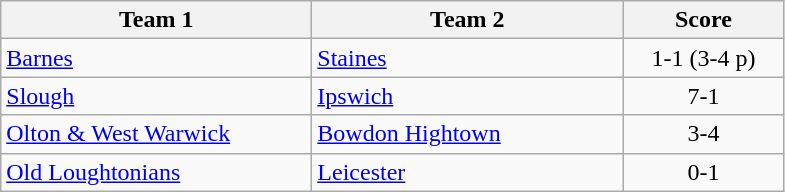<table class="wikitable" style="font-size: 100%">
<tr>
<th width=200>Team 1</th>
<th width=200>Team 2</th>
<th width=100>Score</th>
</tr>
<tr>
<td><a href='#'>Barnes</a></td>
<td><a href='#'>Staines</a></td>
<td align=center>1-1 (3-4 p)</td>
</tr>
<tr>
<td><a href='#'>Slough</a></td>
<td><a href='#'>Ipswich</a></td>
<td align=center>7-1</td>
</tr>
<tr>
<td><a href='#'>Olton & West Warwick</a></td>
<td><a href='#'>Bowdon Hightown</a></td>
<td align=center>3-4</td>
</tr>
<tr>
<td><a href='#'>Old Loughtonians</a></td>
<td><a href='#'>Leicester</a></td>
<td align=center>0-1</td>
</tr>
</table>
